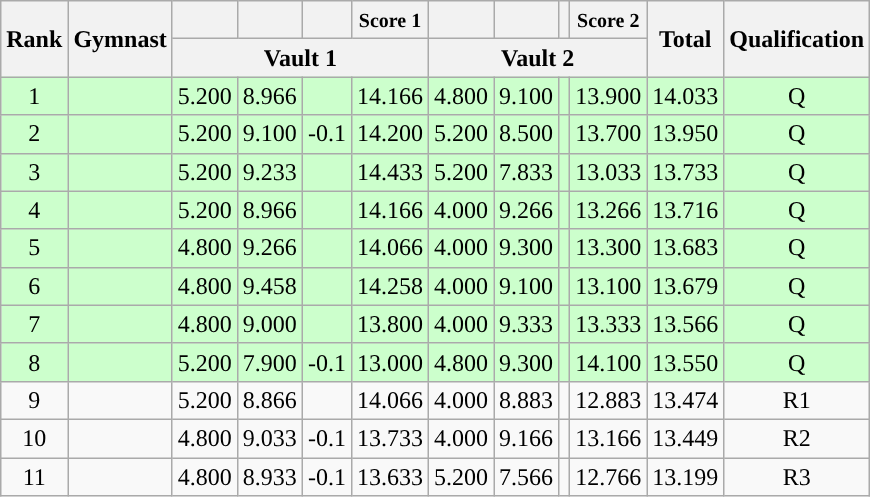<table class="wikitable sortable" style="text-align:center">
<tr>
<th rowspan=2>Rank</th>
<th rowspan=2>Gymnast</th>
<th><small></small></th>
<th><small></small></th>
<th><small></small></th>
<th><small>Score 1</small></th>
<th><small></small></th>
<th><small></small></th>
<th><small></small></th>
<th><small>Score 2</small></th>
<th rowspan=2>Total</th>
<th rowspan=2>Qualification</th>
</tr>
<tr>
<th colspan=4>Vault 1</th>
<th colspan=4>Vault 2</th>
</tr>
<tr bgcolor=ccffcc>
<td>1</td>
<td align=left></td>
<td>5.200</td>
<td>8.966</td>
<td></td>
<td>14.166</td>
<td>4.800</td>
<td>9.100</td>
<td></td>
<td>13.900</td>
<td>14.033</td>
<td>Q</td>
</tr>
<tr bgcolor=ccffcc>
<td>2</td>
<td align=left></td>
<td>5.200</td>
<td>9.100</td>
<td>-0.1</td>
<td>14.200</td>
<td>5.200</td>
<td>8.500</td>
<td></td>
<td>13.700</td>
<td>13.950</td>
<td>Q</td>
</tr>
<tr bgcolor=ccffcc>
<td>3</td>
<td align=left></td>
<td>5.200</td>
<td>9.233</td>
<td></td>
<td>14.433</td>
<td>5.200</td>
<td>7.833</td>
<td></td>
<td>13.033</td>
<td>13.733</td>
<td>Q</td>
</tr>
<tr bgcolor=ccffcc>
<td>4</td>
<td align=left></td>
<td>5.200</td>
<td>8.966</td>
<td></td>
<td>14.166</td>
<td>4.000</td>
<td>9.266</td>
<td></td>
<td>13.266</td>
<td>13.716</td>
<td>Q</td>
</tr>
<tr bgcolor=ccffcc>
<td>5</td>
<td align=left></td>
<td>4.800</td>
<td>9.266</td>
<td></td>
<td>14.066</td>
<td>4.000</td>
<td>9.300</td>
<td></td>
<td>13.300</td>
<td>13.683</td>
<td>Q</td>
</tr>
<tr bgcolor=ccffcc>
<td>6</td>
<td align=left></td>
<td>4.800</td>
<td>9.458</td>
<td></td>
<td>14.258</td>
<td>4.000</td>
<td>9.100</td>
<td></td>
<td>13.100</td>
<td>13.679</td>
<td>Q</td>
</tr>
<tr bgcolor=ccffcc>
<td>7</td>
<td align=left></td>
<td>4.800</td>
<td>9.000</td>
<td></td>
<td>13.800</td>
<td>4.000</td>
<td>9.333</td>
<td></td>
<td>13.333</td>
<td>13.566</td>
<td>Q</td>
</tr>
<tr bgcolor=ccffcc>
<td>8</td>
<td align=left></td>
<td>5.200</td>
<td>7.900</td>
<td>-0.1</td>
<td>13.000</td>
<td>4.800</td>
<td>9.300</td>
<td></td>
<td>14.100</td>
<td>13.550</td>
<td>Q</td>
</tr>
<tr>
<td>9</td>
<td align=left></td>
<td>5.200</td>
<td>8.866</td>
<td></td>
<td>14.066</td>
<td>4.000</td>
<td>8.883</td>
<td></td>
<td>12.883</td>
<td>13.474</td>
<td>R1</td>
</tr>
<tr>
<td>10</td>
<td align=left></td>
<td>4.800</td>
<td>9.033</td>
<td>-0.1</td>
<td>13.733</td>
<td>4.000</td>
<td>9.166</td>
<td></td>
<td>13.166</td>
<td>13.449</td>
<td>R2</td>
</tr>
<tr>
<td>11</td>
<td align=left></td>
<td>4.800</td>
<td>8.933</td>
<td>-0.1</td>
<td>13.633</td>
<td>5.200</td>
<td>7.566</td>
<td></td>
<td>12.766</td>
<td>13.199</td>
<td>R3</td>
</tr>
</table>
